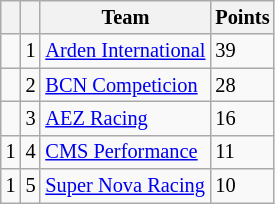<table class="wikitable" style="font-size: 85%;">
<tr>
<th></th>
<th></th>
<th>Team</th>
<th>Points</th>
</tr>
<tr>
<td align="left"></td>
<td align="center">1</td>
<td> <a href='#'>Arden International</a></td>
<td>39</td>
</tr>
<tr>
<td align="left"></td>
<td align="center">2</td>
<td> <a href='#'>BCN Competicion</a></td>
<td>28</td>
</tr>
<tr>
<td align="left"></td>
<td align="center">3</td>
<td> <a href='#'>AEZ Racing</a></td>
<td>16</td>
</tr>
<tr>
<td align="left"> 1</td>
<td align="center">4</td>
<td> <a href='#'>CMS Performance</a></td>
<td>11</td>
</tr>
<tr>
<td align="left"> 1</td>
<td align="center">5</td>
<td> <a href='#'>Super Nova Racing</a></td>
<td>10</td>
</tr>
</table>
